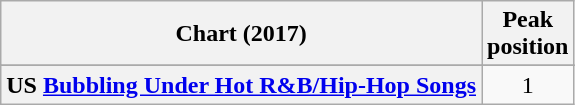<table class="wikitable sortable plainrowheaders" style="text-align:center">
<tr>
<th scope="col">Chart (2017)</th>
<th scope="col">Peak<br>position</th>
</tr>
<tr>
</tr>
<tr>
<th scope="row">US <a href='#'>Bubbling Under Hot R&B/Hip-Hop Songs</a></th>
<td>1</td>
</tr>
</table>
